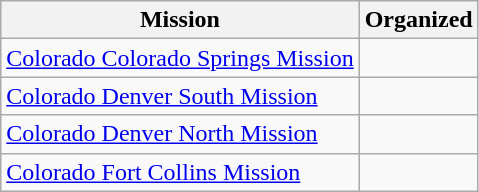<table class="wikitable sortable">
<tr>
<th>Mission</th>
<th data-sort-type=date>Organized</th>
</tr>
<tr>
<td><a href='#'>Colorado Colorado Springs Mission</a></td>
<td></td>
</tr>
<tr>
<td><a href='#'>Colorado Denver South Mission</a></td>
<td></td>
</tr>
<tr>
<td><a href='#'>Colorado Denver North Mission</a></td>
<td></td>
</tr>
<tr>
<td><a href='#'>Colorado Fort Collins Mission</a></td>
<td></td>
</tr>
</table>
